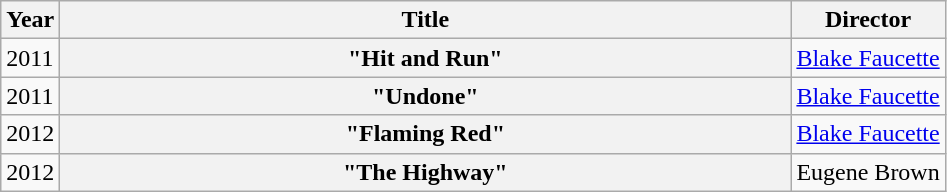<table class="wikitable plainrowheaders">
<tr>
<th>Year</th>
<th style="width:30em;">Title</th>
<th>Director</th>
</tr>
<tr>
<td>2011</td>
<th scope="row">"Hit and Run"</th>
<td scope="row"><a href='#'>Blake Faucette</a></td>
</tr>
<tr>
<td>2011</td>
<th scope="row">"Undone"</th>
<td scope="row"><a href='#'>Blake Faucette</a></td>
</tr>
<tr>
<td>2012</td>
<th scope="row">"Flaming Red"</th>
<td scope="row"><a href='#'>Blake Faucette</a></td>
</tr>
<tr>
<td>2012</td>
<th scope="row">"The Highway"</th>
<td scope="row">Eugene Brown</td>
</tr>
</table>
